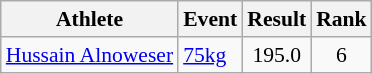<table class=wikitable style="font-size:90%">
<tr>
<th>Athlete</th>
<th>Event</th>
<th>Result</th>
<th>Rank</th>
</tr>
<tr>
<td><a href='#'>Hussain Alnoweser</a></td>
<td><a href='#'>75kg</a></td>
<td style="text-align:center;">195.0</td>
<td style="text-align:center;">6</td>
</tr>
</table>
